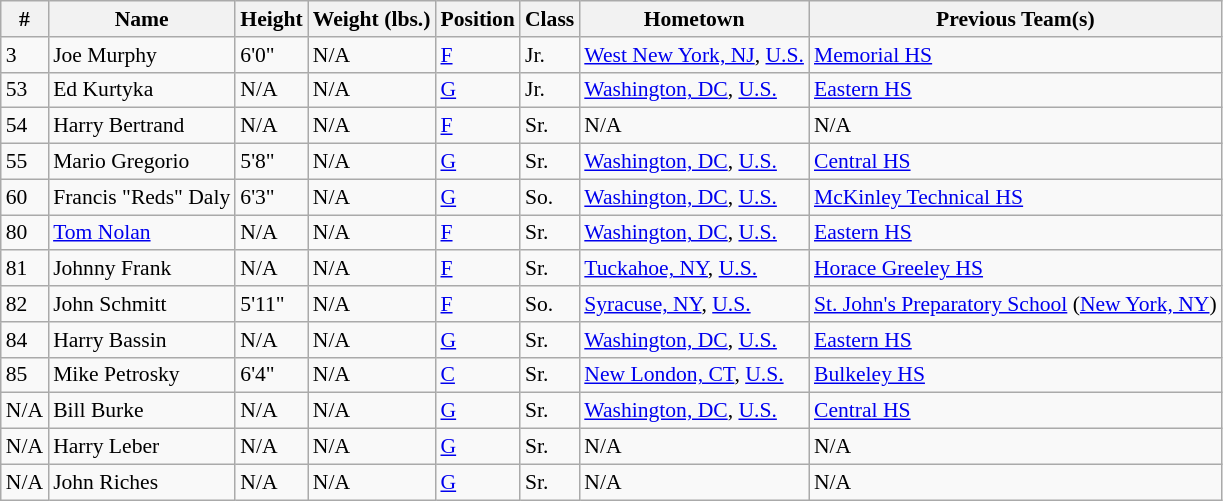<table class="wikitable" style="font-size: 90%">
<tr>
<th>#</th>
<th>Name</th>
<th>Height</th>
<th>Weight (lbs.)</th>
<th>Position</th>
<th>Class</th>
<th>Hometown</th>
<th>Previous Team(s)</th>
</tr>
<tr>
<td>3</td>
<td>Joe Murphy</td>
<td>6'0"</td>
<td>N/A</td>
<td><a href='#'>F</a></td>
<td>Jr.</td>
<td><a href='#'>West New York, NJ</a>, <a href='#'>U.S.</a></td>
<td><a href='#'>Memorial HS</a></td>
</tr>
<tr>
<td>53</td>
<td>Ed Kurtyka</td>
<td>N/A</td>
<td>N/A</td>
<td><a href='#'>G</a></td>
<td>Jr.</td>
<td><a href='#'>Washington, DC</a>, <a href='#'>U.S.</a></td>
<td><a href='#'>Eastern HS</a></td>
</tr>
<tr>
<td>54</td>
<td>Harry Bertrand</td>
<td>N/A</td>
<td>N/A</td>
<td><a href='#'>F</a></td>
<td>Sr.</td>
<td>N/A</td>
<td>N/A</td>
</tr>
<tr>
<td>55</td>
<td>Mario Gregorio</td>
<td>5'8"</td>
<td>N/A</td>
<td><a href='#'>G</a></td>
<td>Sr.</td>
<td><a href='#'>Washington, DC</a>, <a href='#'>U.S.</a></td>
<td><a href='#'>Central HS</a></td>
</tr>
<tr>
<td>60</td>
<td>Francis "Reds" Daly</td>
<td>6'3"</td>
<td>N/A</td>
<td><a href='#'>G</a></td>
<td>So.</td>
<td><a href='#'>Washington, DC</a>, <a href='#'>U.S.</a></td>
<td><a href='#'>McKinley Technical HS</a></td>
</tr>
<tr>
<td>80</td>
<td><a href='#'>Tom Nolan</a></td>
<td>N/A</td>
<td>N/A</td>
<td><a href='#'>F</a></td>
<td>Sr.</td>
<td><a href='#'>Washington, DC</a>, <a href='#'>U.S.</a></td>
<td><a href='#'>Eastern HS</a></td>
</tr>
<tr>
<td>81</td>
<td>Johnny Frank</td>
<td>N/A</td>
<td>N/A</td>
<td><a href='#'>F</a></td>
<td>Sr.</td>
<td><a href='#'>Tuckahoe, NY</a>, <a href='#'>U.S.</a></td>
<td><a href='#'>Horace Greeley HS</a></td>
</tr>
<tr>
<td>82</td>
<td>John Schmitt</td>
<td>5'11"</td>
<td>N/A</td>
<td><a href='#'>F</a></td>
<td>So.</td>
<td><a href='#'>Syracuse, NY</a>, <a href='#'>U.S.</a></td>
<td><a href='#'>St. John's Preparatory School</a> (<a href='#'>New York, NY</a>)</td>
</tr>
<tr>
<td>84</td>
<td>Harry Bassin</td>
<td>N/A</td>
<td>N/A</td>
<td><a href='#'>G</a></td>
<td>Sr.</td>
<td><a href='#'>Washington, DC</a>, <a href='#'>U.S.</a></td>
<td><a href='#'>Eastern HS</a></td>
</tr>
<tr>
<td>85</td>
<td>Mike Petrosky</td>
<td>6'4"</td>
<td>N/A</td>
<td><a href='#'>C</a></td>
<td>Sr.</td>
<td><a href='#'>New London, CT</a>, <a href='#'>U.S.</a></td>
<td><a href='#'>Bulkeley HS</a></td>
</tr>
<tr>
<td>N/A</td>
<td>Bill Burke</td>
<td>N/A</td>
<td>N/A</td>
<td><a href='#'>G</a></td>
<td>Sr.</td>
<td><a href='#'>Washington, DC</a>, <a href='#'>U.S.</a></td>
<td><a href='#'>Central HS</a></td>
</tr>
<tr>
<td>N/A</td>
<td>Harry Leber</td>
<td>N/A</td>
<td>N/A</td>
<td><a href='#'>G</a></td>
<td>Sr.</td>
<td>N/A</td>
<td>N/A</td>
</tr>
<tr>
<td>N/A</td>
<td>John Riches</td>
<td>N/A</td>
<td>N/A</td>
<td><a href='#'>G</a></td>
<td>Sr.</td>
<td>N/A</td>
<td>N/A</td>
</tr>
</table>
